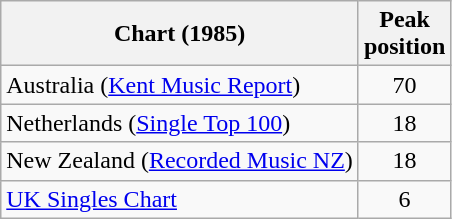<table class="wikitable sortable">
<tr>
<th>Chart (1985)</th>
<th>Peak<br>position</th>
</tr>
<tr>
<td>Australia (<a href='#'>Kent Music Report</a>)</td>
<td align="center">70</td>
</tr>
<tr>
<td>Netherlands (<a href='#'>Single Top 100</a>)</td>
<td align="center">18</td>
</tr>
<tr>
<td>New Zealand (<a href='#'>Recorded Music NZ</a>)</td>
<td align="center">18</td>
</tr>
<tr>
<td><a href='#'>UK Singles Chart</a></td>
<td align="center">6</td>
</tr>
</table>
